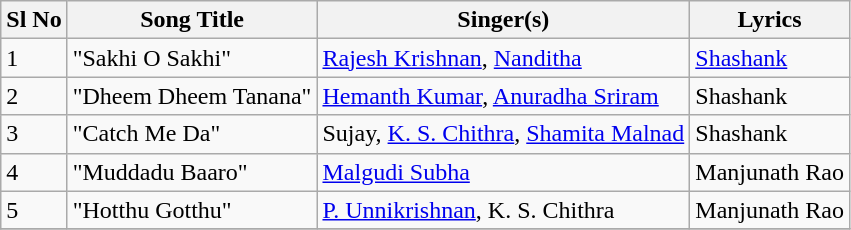<table class="wikitable">
<tr>
<th>Sl No</th>
<th>Song Title</th>
<th>Singer(s)</th>
<th>Lyrics</th>
</tr>
<tr>
<td>1</td>
<td>"Sakhi O Sakhi"</td>
<td><a href='#'>Rajesh Krishnan</a>, <a href='#'>Nanditha</a></td>
<td><a href='#'>Shashank</a></td>
</tr>
<tr>
<td>2</td>
<td>"Dheem Dheem Tanana"</td>
<td><a href='#'>Hemanth Kumar</a>, <a href='#'>Anuradha Sriram</a></td>
<td>Shashank</td>
</tr>
<tr>
<td>3</td>
<td>"Catch Me Da"</td>
<td>Sujay, <a href='#'>K. S. Chithra</a>, <a href='#'>Shamita Malnad</a></td>
<td>Shashank</td>
</tr>
<tr>
<td>4</td>
<td>"Muddadu Baaro"</td>
<td><a href='#'>Malgudi Subha</a></td>
<td>Manjunath Rao</td>
</tr>
<tr>
<td>5</td>
<td>"Hotthu Gotthu"</td>
<td><a href='#'>P. Unnikrishnan</a>, K. S. Chithra</td>
<td>Manjunath Rao</td>
</tr>
<tr>
</tr>
</table>
